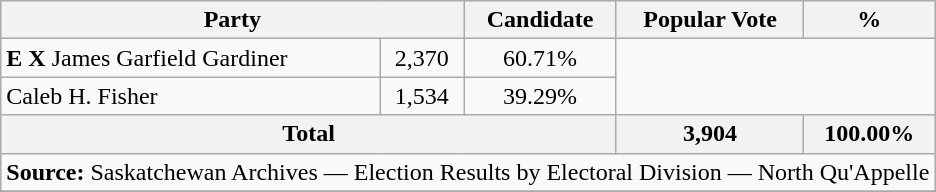<table class="wikitable">
<tr>
<th colspan="2">Party</th>
<th>Candidate</th>
<th>Popular Vote</th>
<th>%</th>
</tr>
<tr>
<td><strong>E</strong> <strong>X</strong> James Garfield Gardiner</td>
<td align=center>2,370</td>
<td align=center>60.71%</td>
</tr>
<tr>
<td>Caleb H. Fisher</td>
<td align=center>1,534</td>
<td align=center>39.29%</td>
</tr>
<tr>
<th colspan=3>Total</th>
<th>3,904</th>
<th>100.00%</th>
</tr>
<tr>
<td align="center" colspan=5><strong>Source:</strong> Saskatchewan Archives — Election Results by Electoral Division — North Qu'Appelle</td>
</tr>
<tr>
</tr>
</table>
